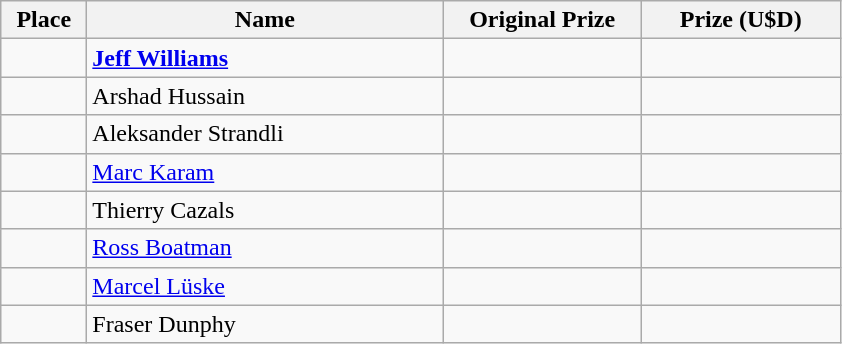<table class="wikitable">
<tr>
<th width="50">Place</th>
<th width="230">Name</th>
<th width="125">Original Prize</th>
<th width="125">Prize (U$D)</th>
</tr>
<tr>
<td></td>
<td> <strong><a href='#'>Jeff Williams</a></strong>   </td>
<td></td>
<td></td>
</tr>
<tr>
<td></td>
<td> Arshad Hussain  </td>
<td></td>
<td></td>
</tr>
<tr>
<td></td>
<td> Aleksander Strandli  </td>
<td></td>
<td></td>
</tr>
<tr>
<td></td>
<td> <a href='#'>Marc Karam</a>  </td>
<td></td>
<td></td>
</tr>
<tr>
<td></td>
<td> Thierry Cazals</td>
<td></td>
<td></td>
</tr>
<tr>
<td></td>
<td> <a href='#'>Ross Boatman</a></td>
<td></td>
<td></td>
</tr>
<tr>
<td></td>
<td> <a href='#'>Marcel Lüske</a></td>
<td></td>
<td></td>
</tr>
<tr>
<td></td>
<td> Fraser Dunphy</td>
<td></td>
<td></td>
</tr>
</table>
